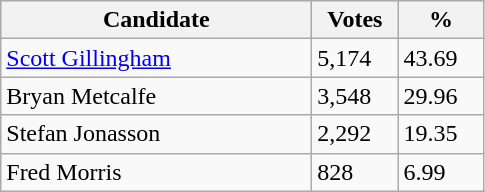<table class="wikitable sortable">
<tr>
<th bgcolor="#DDDDFF" width="200px">Candidate</th>
<th bgcolor="#DDDDFF" width="50px">Votes</th>
<th bgcolor="#DDDDFF" width="50px">%</th>
</tr>
<tr>
<td><a href='#'>Scott Gillingham</a></td>
<td>5,174</td>
<td>43.69</td>
</tr>
<tr>
<td>Bryan Metcalfe</td>
<td>3,548</td>
<td>29.96</td>
</tr>
<tr>
<td>Stefan Jonasson</td>
<td>2,292</td>
<td>19.35</td>
</tr>
<tr>
<td>Fred Morris</td>
<td>828</td>
<td>6.99</td>
</tr>
</table>
